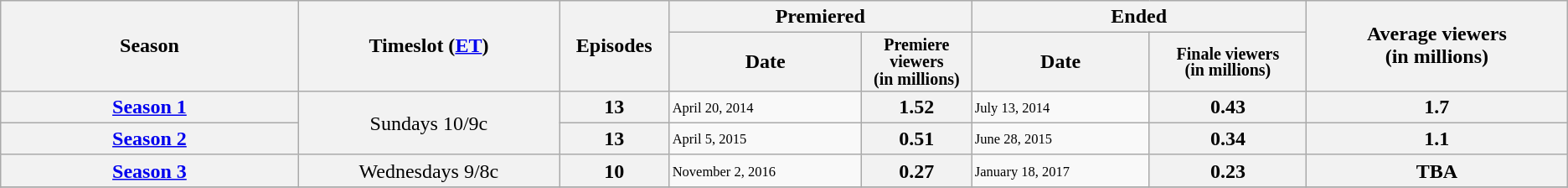<table class="wikitable">
<tr>
<th style="width:19%;" rowspan="2">Season</th>
<th style="width:%7;" rowspan="2">Timeslot (<a href='#'>ET</a>)</th>
<th style="width:7%;" rowspan="2">Episodes</th>
<th colspan=2>Premiered</th>
<th colspan=2>Ended</th>
<th rowspan="2">Average viewers<br>(in millions)</th>
</tr>
<tr>
<th>Date</th>
<th span style="width:7%; font-size:smaller; line-height:100%;">Premiere viewers<br>(in millions)</th>
<th>Date</th>
<th span style="width:10%; font-size:smaller; line-height:100%;">Finale viewers<br>(in millions)</th>
</tr>
<tr>
<th><a href='#'>Season 1</a></th>
<th span style="font-weight:normal;line-height:100%" rowspan="2">Sundays 10/9c</th>
<th>13</th>
<td style="font-size:11px;line-height:110%">April 20, 2014</td>
<th>1.52</th>
<td style="font-size:11px;line-height:110%">July 13, 2014</td>
<th>0.43</th>
<th>1.7</th>
</tr>
<tr>
<th><a href='#'>Season 2</a></th>
<th>13</th>
<td style="font-size:11px;line-height:110%">April 5, 2015</td>
<th>0.51</th>
<td style="font-size:11px;line-height:110%">June 28, 2015</td>
<th>0.34</th>
<th>1.1</th>
</tr>
<tr>
<th><a href='#'>Season 3</a></th>
<th span style="font-weight:normal;line-height:100%">Wednesdays 9/8c</th>
<th>10</th>
<td style="font-size:11px;line-height:110%">November 2, 2016</td>
<th>0.27</th>
<td style="font-size:11px;line-height:110%">January 18, 2017</td>
<th>0.23</th>
<th>TBA</th>
</tr>
<tr>
</tr>
</table>
